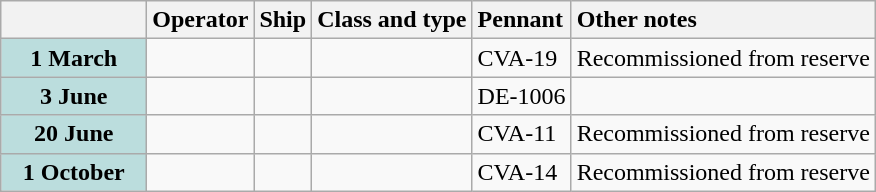<table class="wikitable">
<tr>
<th width="90"></th>
<th style="text-align: left;">Operator</th>
<th style="text-align: left;">Ship</th>
<th style="text-align: left;">Class and type</th>
<th style="text-align: left;">Pennant</th>
<th style="text-align: left;">Other notes</th>
</tr>
<tr>
<th style="background: #bbdddd;">1 March</th>
<td></td>
<td><strong></strong></td>
<td></td>
<td>CVA-19</td>
<td>Recommissioned from reserve</td>
</tr>
<tr>
<th style="background: #bbdddd;">3 June</th>
<td></td>
<td><strong></strong></td>
<td></td>
<td>DE-1006</td>
<td></td>
</tr>
<tr>
<th style="background: #bbdddd;">20 June</th>
<td></td>
<td><strong></strong></td>
<td></td>
<td>CVA-11</td>
<td>Recommissioned from reserve</td>
</tr>
<tr>
<th style="background: #bbdddd;">1 October</th>
<td></td>
<td><strong></strong></td>
<td></td>
<td>CVA-14</td>
<td>Recommissioned from reserve</td>
</tr>
</table>
